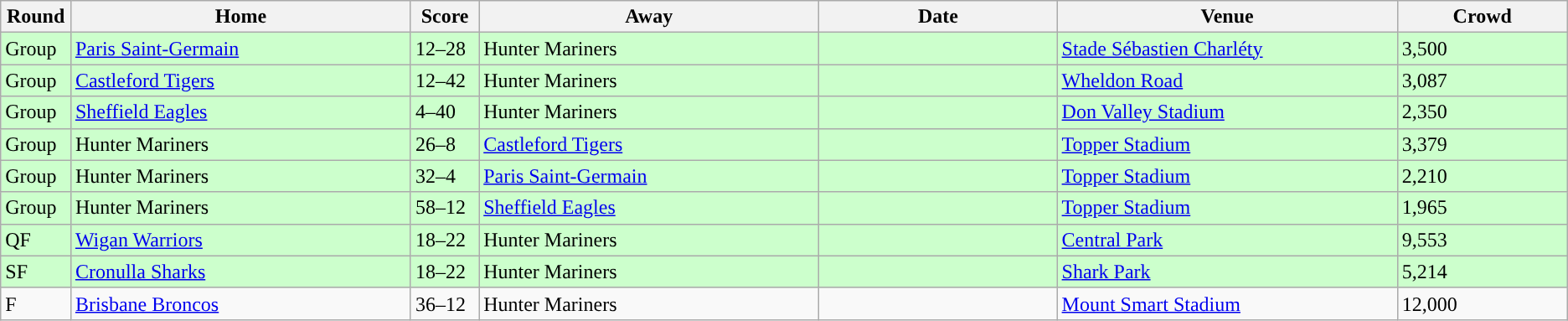<table class="wikitable sortable">
<tr>
<th width=02%>Round</th>
<th width=20%>Home</th>
<th width=04%>Score</th>
<th width=20%>Away</th>
<th width=14%>Date</th>
<th width=20%>Venue</th>
<th width=10%>Crowd</th>
</tr>
<tr style="background:#cfc;">
<td>Group</td>
<td align=left><a href='#'>Paris Saint-Germain</a></td>
<td>12–28</td>
<td align=left>Hunter Mariners</td>
<td></td>
<td><a href='#'>Stade Sébastien Charléty</a></td>
<td>3,500</td>
</tr>
<tr style="background:#cfc;">
<td>Group</td>
<td align=left><a href='#'>Castleford Tigers</a></td>
<td>12–42</td>
<td align=left>Hunter Mariners</td>
<td></td>
<td><a href='#'>Wheldon Road</a></td>
<td>3,087</td>
</tr>
<tr style="background:#cfc;">
<td>Group</td>
<td align=left><a href='#'>Sheffield Eagles</a></td>
<td>4–40</td>
<td align=left>Hunter Mariners</td>
<td></td>
<td><a href='#'>Don Valley Stadium</a></td>
<td>2,350</td>
</tr>
<tr style="background:#cfc;">
<td>Group</td>
<td align=left>Hunter Mariners</td>
<td>26–8</td>
<td align=left><a href='#'>Castleford Tigers</a></td>
<td></td>
<td><a href='#'>Topper Stadium</a></td>
<td>3,379</td>
</tr>
<tr style="background:#cfc;">
<td>Group</td>
<td align=left>Hunter Mariners</td>
<td>32–4</td>
<td align=left><a href='#'>Paris Saint-Germain</a></td>
<td></td>
<td><a href='#'>Topper Stadium</a></td>
<td>2,210</td>
</tr>
<tr style="background:#cfc;">
<td>Group</td>
<td align=left>Hunter Mariners</td>
<td>58–12</td>
<td align=left><a href='#'>Sheffield Eagles</a></td>
<td></td>
<td><a href='#'>Topper Stadium</a></td>
<td>1,965</td>
</tr>
<tr style="background:#cfc;">
<td>QF</td>
<td align=left><a href='#'>Wigan Warriors</a></td>
<td>18–22</td>
<td align=left>Hunter Mariners</td>
<td></td>
<td><a href='#'>Central Park</a></td>
<td>9,553</td>
</tr>
<tr style="background:#cfc;">
<td>SF</td>
<td align=left><a href='#'>Cronulla Sharks</a></td>
<td>18–22</td>
<td align=left>Hunter Mariners</td>
<td></td>
<td><a href='#'>Shark Park</a></td>
<td>5,214</td>
</tr>
<tr>
<td>F</td>
<td align=left><a href='#'>Brisbane Broncos</a></td>
<td>36–12</td>
<td align=left>Hunter Mariners</td>
<td></td>
<td><a href='#'>Mount Smart Stadium</a></td>
<td>12,000</td>
</tr>
</table>
